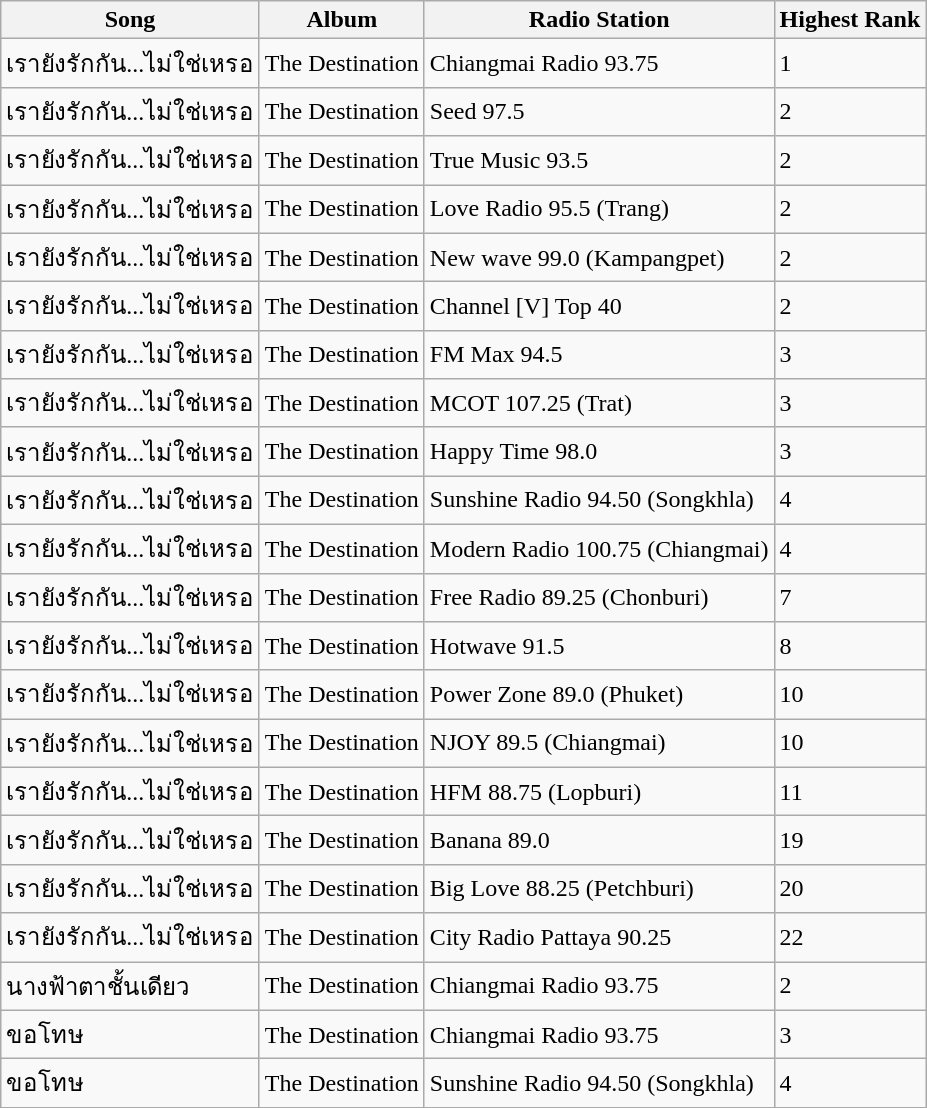<table class="wikitable">
<tr>
<th>Song</th>
<th>Album</th>
<th>Radio Station</th>
<th>Highest Rank</th>
</tr>
<tr>
<td>เรายังรักกัน...ไม่ใช่เหรอ</td>
<td>The Destination</td>
<td>Chiangmai Radio 93.75</td>
<td>1</td>
</tr>
<tr>
<td>เรายังรักกัน...ไม่ใช่เหรอ</td>
<td>The Destination</td>
<td>Seed 97.5</td>
<td>2</td>
</tr>
<tr>
<td>เรายังรักกัน...ไม่ใช่เหรอ</td>
<td>The Destination</td>
<td>True Music 93.5</td>
<td>2</td>
</tr>
<tr>
<td>เรายังรักกัน...ไม่ใช่เหรอ</td>
<td>The Destination</td>
<td>Love Radio 95.5 (Trang)</td>
<td>2</td>
</tr>
<tr>
<td>เรายังรักกัน...ไม่ใช่เหรอ</td>
<td>The Destination</td>
<td>New wave 99.0 (Kampangpet)</td>
<td>2</td>
</tr>
<tr>
<td>เรายังรักกัน...ไม่ใช่เหรอ</td>
<td>The Destination</td>
<td>Channel [V] Top 40</td>
<td>2</td>
</tr>
<tr>
<td>เรายังรักกัน...ไม่ใช่เหรอ</td>
<td>The Destination</td>
<td>FM Max 94.5</td>
<td>3</td>
</tr>
<tr>
<td>เรายังรักกัน...ไม่ใช่เหรอ</td>
<td>The Destination</td>
<td>MCOT 107.25 (Trat)</td>
<td>3</td>
</tr>
<tr>
<td>เรายังรักกัน...ไม่ใช่เหรอ</td>
<td>The Destination</td>
<td>Happy Time 98.0</td>
<td>3</td>
</tr>
<tr>
<td>เรายังรักกัน...ไม่ใช่เหรอ</td>
<td>The Destination</td>
<td>Sunshine Radio 94.50 (Songkhla)</td>
<td>4</td>
</tr>
<tr>
<td>เรายังรักกัน...ไม่ใช่เหรอ</td>
<td>The Destination</td>
<td>Modern Radio 100.75 (Chiangmai)</td>
<td>4</td>
</tr>
<tr>
<td>เรายังรักกัน...ไม่ใช่เหรอ</td>
<td>The Destination</td>
<td>Free Radio 89.25 (Chonburi)</td>
<td>7</td>
</tr>
<tr>
<td>เรายังรักกัน...ไม่ใช่เหรอ</td>
<td>The Destination</td>
<td>Hotwave 91.5</td>
<td>8</td>
</tr>
<tr>
<td>เรายังรักกัน...ไม่ใช่เหรอ</td>
<td>The Destination</td>
<td>Power Zone 89.0 (Phuket)</td>
<td>10</td>
</tr>
<tr>
<td>เรายังรักกัน...ไม่ใช่เหรอ</td>
<td>The Destination</td>
<td>NJOY 89.5 (Chiangmai)</td>
<td>10</td>
</tr>
<tr>
<td>เรายังรักกัน...ไม่ใช่เหรอ</td>
<td>The Destination</td>
<td>HFM 88.75 (Lopburi)</td>
<td>11</td>
</tr>
<tr>
<td>เรายังรักกัน...ไม่ใช่เหรอ</td>
<td>The Destination</td>
<td>Banana 89.0</td>
<td>19</td>
</tr>
<tr>
<td>เรายังรักกัน...ไม่ใช่เหรอ</td>
<td>The Destination</td>
<td>Big Love 88.25 (Petchburi)</td>
<td>20</td>
</tr>
<tr>
<td>เรายังรักกัน...ไม่ใช่เหรอ</td>
<td>The Destination</td>
<td>City Radio Pattaya 90.25</td>
<td>22</td>
</tr>
<tr>
<td>นางฟ้าตาชั้นเดียว</td>
<td>The Destination</td>
<td>Chiangmai Radio 93.75</td>
<td>2</td>
</tr>
<tr>
<td>ขอโทษ</td>
<td>The Destination</td>
<td>Chiangmai Radio 93.75</td>
<td>3</td>
</tr>
<tr>
<td>ขอโทษ</td>
<td>The Destination</td>
<td>Sunshine Radio 94.50 (Songkhla)</td>
<td>4</td>
</tr>
<tr>
</tr>
</table>
